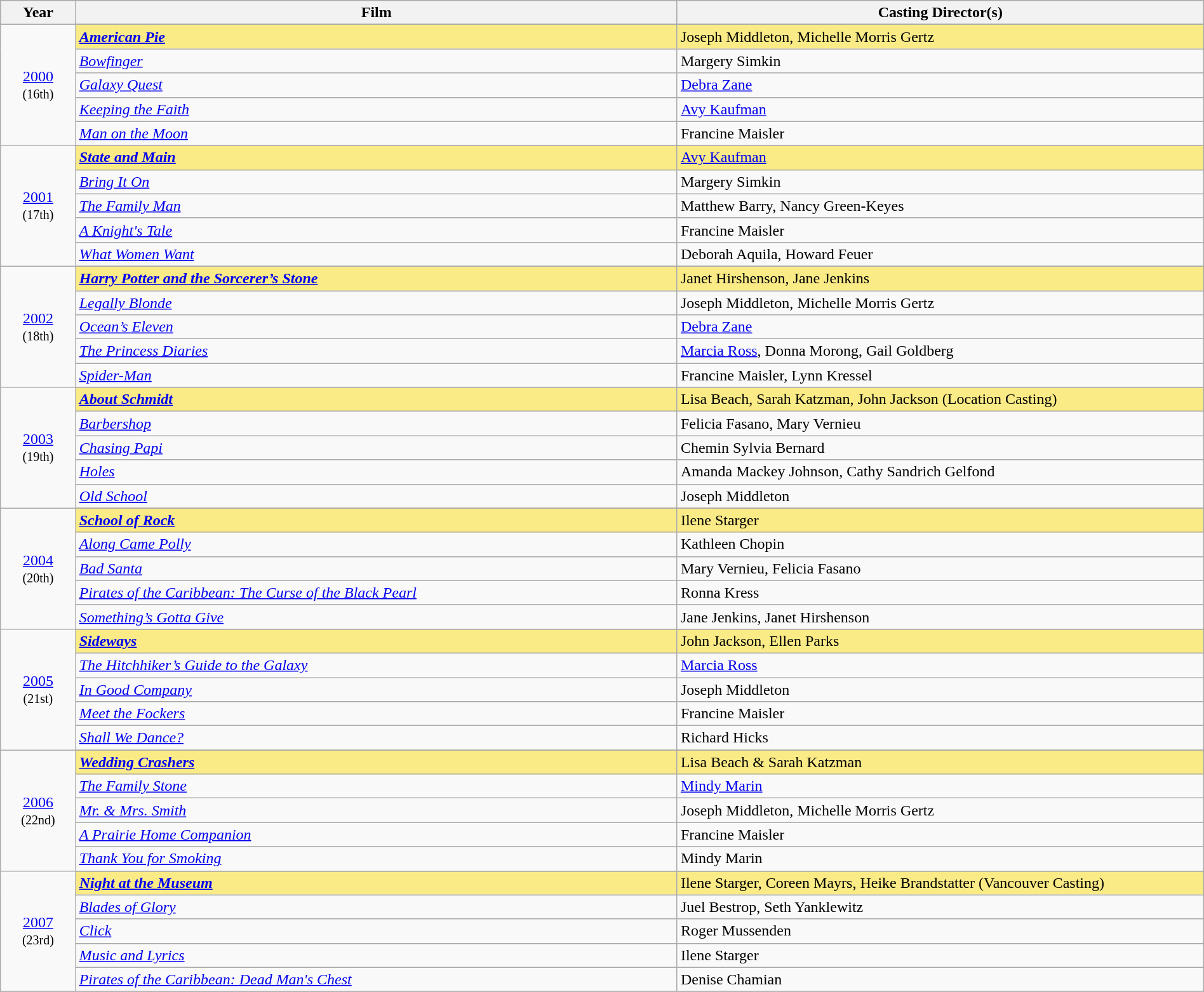<table class="wikitable" style="width:100%">
<tr bgcolor="#bebebe">
<th width="5%">Year</th>
<th width="40%">Film</th>
<th width="35%">Casting Director(s)</th>
</tr>
<tr>
<td rowspan=6 style="text-align:center"><a href='#'>2000</a><br><small>(16th)</small><br></td>
</tr>
<tr style="background:#FAEB86">
<td><strong><em><a href='#'>American Pie</a></em></strong></td>
<td>Joseph Middleton, Michelle Morris Gertz</td>
</tr>
<tr>
<td><em><a href='#'>Bowfinger</a></em></td>
<td>Margery Simkin</td>
</tr>
<tr>
<td><em><a href='#'>Galaxy Quest</a></em></td>
<td><a href='#'>Debra Zane</a></td>
</tr>
<tr>
<td><em><a href='#'>Keeping the Faith</a></em></td>
<td><a href='#'>Avy Kaufman</a></td>
</tr>
<tr>
<td><em><a href='#'>Man on the Moon</a></em></td>
<td>Francine Maisler</td>
</tr>
<tr>
<td rowspan=6 style="text-align:center"><a href='#'>2001</a><br><small>(17th)</small><br></td>
</tr>
<tr style="background:#FAEB86">
<td><strong><em><a href='#'>State and Main</a></em></strong></td>
<td><a href='#'>Avy Kaufman</a></td>
</tr>
<tr>
<td><em><a href='#'>Bring It On</a></em></td>
<td>Margery Simkin</td>
</tr>
<tr>
<td><em><a href='#'>The Family Man</a></em></td>
<td>Matthew Barry, Nancy Green-Keyes</td>
</tr>
<tr>
<td><em><a href='#'>A Knight's Tale</a></em></td>
<td>Francine Maisler</td>
</tr>
<tr>
<td><em><a href='#'>What Women Want</a></em></td>
<td>Deborah Aquila, Howard Feuer</td>
</tr>
<tr>
<td rowspan=6 style="text-align:center"><a href='#'>2002</a><br><small>(18th)</small><br></td>
</tr>
<tr style="background:#FAEB86">
<td><strong><em><a href='#'>Harry Potter and the Sorcerer’s Stone</a></em></strong></td>
<td>Janet Hirshenson, Jane Jenkins</td>
</tr>
<tr>
<td><em><a href='#'>Legally Blonde</a></em></td>
<td>Joseph Middleton, Michelle Morris Gertz</td>
</tr>
<tr>
<td><em><a href='#'>Ocean’s Eleven</a></em></td>
<td><a href='#'>Debra Zane</a></td>
</tr>
<tr>
<td><em><a href='#'>The Princess Diaries</a></em></td>
<td><a href='#'>Marcia Ross</a>, Donna Morong, Gail Goldberg</td>
</tr>
<tr>
<td><em><a href='#'>Spider-Man</a></em></td>
<td>Francine Maisler, Lynn Kressel</td>
</tr>
<tr>
<td rowspan=6 style="text-align:center"><a href='#'>2003</a><br><small>(19th)</small><br></td>
</tr>
<tr style="background:#FAEB86">
<td><strong><em><a href='#'>About Schmidt</a></em></strong></td>
<td>Lisa Beach, Sarah Katzman, John Jackson (Location Casting)</td>
</tr>
<tr>
<td><em><a href='#'>Barbershop</a></em></td>
<td>Felicia Fasano, Mary Vernieu</td>
</tr>
<tr>
<td><em><a href='#'>Chasing Papi</a></em></td>
<td>Chemin Sylvia Bernard</td>
</tr>
<tr>
<td><em><a href='#'>Holes</a></em></td>
<td>Amanda Mackey Johnson, Cathy Sandrich Gelfond</td>
</tr>
<tr>
<td><em><a href='#'>Old School</a></em></td>
<td>Joseph Middleton</td>
</tr>
<tr>
<td rowspan=6 style="text-align:center"><a href='#'>2004</a><br><small>(20th)</small><br></td>
</tr>
<tr style="background:#FAEB86">
<td><strong><em><a href='#'>School of Rock</a></em></strong></td>
<td>Ilene Starger</td>
</tr>
<tr>
<td><em><a href='#'>Along Came Polly</a></em></td>
<td>Kathleen Chopin</td>
</tr>
<tr>
<td><em><a href='#'>Bad Santa</a></em></td>
<td>Mary Vernieu, Felicia Fasano</td>
</tr>
<tr>
<td><em><a href='#'>Pirates of the Caribbean: The Curse of the Black Pearl</a></em></td>
<td>Ronna Kress</td>
</tr>
<tr>
<td><em><a href='#'>Something’s Gotta Give</a></em></td>
<td>Jane Jenkins, Janet Hirshenson</td>
</tr>
<tr>
<td rowspan=6 style="text-align:center"><a href='#'>2005</a><br><small>(21st)</small><br></td>
</tr>
<tr style="background:#FAEB86">
<td><strong><em><a href='#'>Sideways</a></em></strong></td>
<td>John Jackson, Ellen Parks</td>
</tr>
<tr>
<td><em><a href='#'>The Hitchhiker’s Guide to the Galaxy</a></em></td>
<td><a href='#'>Marcia Ross</a></td>
</tr>
<tr>
<td><em><a href='#'>In Good Company</a></em></td>
<td>Joseph Middleton</td>
</tr>
<tr>
<td><em><a href='#'>Meet the Fockers</a></em></td>
<td>Francine Maisler</td>
</tr>
<tr>
<td><em><a href='#'>Shall We Dance?</a></em></td>
<td>Richard Hicks</td>
</tr>
<tr>
<td rowspan=6 style="text-align:center"><a href='#'>2006</a><br><small>(22nd)</small><br></td>
</tr>
<tr style="background:#FAEB86">
<td><strong><em><a href='#'>Wedding Crashers</a></em></strong></td>
<td>Lisa Beach & Sarah Katzman</td>
</tr>
<tr>
<td><em><a href='#'>The Family Stone</a></em></td>
<td><a href='#'>Mindy Marin</a></td>
</tr>
<tr>
<td><em><a href='#'>Mr. & Mrs. Smith</a></em></td>
<td>Joseph Middleton, Michelle Morris Gertz</td>
</tr>
<tr>
<td><em><a href='#'>A Prairie Home Companion</a></em></td>
<td>Francine Maisler</td>
</tr>
<tr>
<td><em><a href='#'>Thank You for Smoking</a></em></td>
<td>Mindy Marin</td>
</tr>
<tr>
<td rowspan=6 style="text-align:center"><a href='#'>2007</a><br><small>(23rd)</small><br></td>
</tr>
<tr style="background:#FAEB86">
<td><strong><em><a href='#'>Night at the Museum</a></em></strong></td>
<td>Ilene Starger, Coreen Mayrs, Heike Brandstatter (Vancouver Casting)</td>
</tr>
<tr>
<td><em><a href='#'>Blades of Glory</a></em></td>
<td>Juel Bestrop, Seth Yanklewitz</td>
</tr>
<tr>
<td><em><a href='#'>Click</a></em></td>
<td>Roger Mussenden</td>
</tr>
<tr>
<td><em><a href='#'>Music and Lyrics</a></em></td>
<td>Ilene Starger</td>
</tr>
<tr>
<td><em><a href='#'>Pirates of the Caribbean: Dead Man's Chest</a></em></td>
<td>Denise Chamian</td>
</tr>
<tr>
</tr>
</table>
